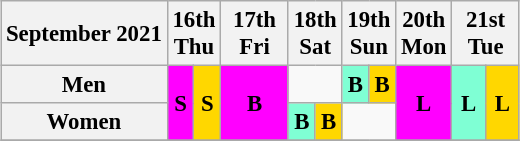<table class="wikitable" style="margin:0.5em auto;font-size:95%;text-align:center">
<tr>
<th>September 2021</th>
<th colspan="2">16th<br>Thu</th>
<th style="width:2.5em">17th<br>Fri</th>
<th colspan="2">18th<br>Sat</th>
<th colspan="2">19th<br>Sun</th>
<th>20th<br>Mon</th>
<th colspan="2" style="width:2.5em">21st<br>Tue</th>
</tr>
<tr>
<th align="left">Men</th>
<td rowspan="2" bgcolor="#FF00FF"><strong>S</strong></td>
<td rowspan="2" bgcolor="gold"><strong>S</strong></td>
<td rowspan="2" bgcolor="#FF00FF"><strong>B</strong></td>
<td colspan="2"></td>
<td bgcolor="#7FFFD4"><strong>B</strong></td>
<td bgcolor="gold"><strong>B</strong></td>
<td rowspan="2" bgcolor="#FF00FF"><strong>L</strong></td>
<td rowspan="2" bgcolor="#7FFFD4"><strong>L</strong></td>
<td rowspan="2" bgcolor="gold"><strong>L</strong></td>
</tr>
<tr>
<th>Women</th>
<td bgcolor="#7FFFD4"><strong>B</strong></td>
<td bgcolor="gold"><strong>B</strong></td>
<td colspan="2"></td>
</tr>
<tr>
</tr>
</table>
